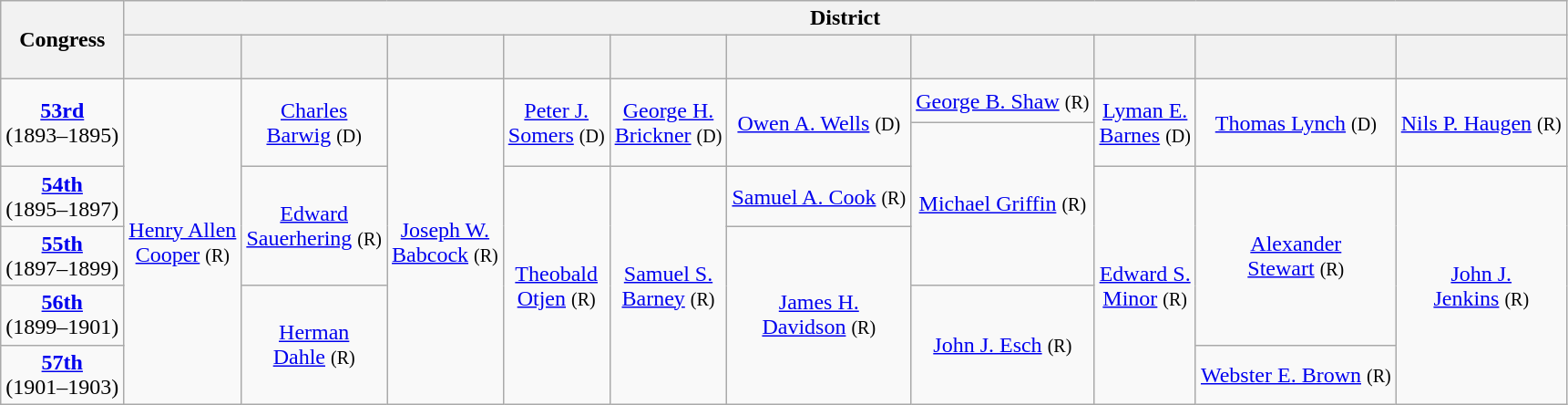<table class="wikitable" style="text-align:center">
<tr>
<th rowspan="2">Congress</th>
<th colspan="10">District</th>
</tr>
<tr style="height:2em">
<th></th>
<th></th>
<th></th>
<th></th>
<th></th>
<th></th>
<th></th>
<th></th>
<th></th>
<th></th>
</tr>
<tr style="height:2em">
<td rowspan="2"><strong><a href='#'>53rd</a></strong><br>(1893–1895)</td>
<td rowspan="6" ><a href='#'>Henry Allen<br>Cooper</a> <small>(R)</small></td>
<td rowspan="2" ><a href='#'>Charles<br>Barwig</a> <small>(D)</small></td>
<td rowspan="6" ><a href='#'>Joseph W.<br>Babcock</a> <small>(R)</small></td>
<td rowspan="2" ><a href='#'>Peter J.<br>Somers</a> <small>(D)</small></td>
<td rowspan="2" ><a href='#'>George H.<br>Brickner</a> <small>(D)</small></td>
<td rowspan="2" ><a href='#'>Owen A. Wells</a> <small>(D)</small></td>
<td><a href='#'>George B. Shaw</a> <small>(R)</small></td>
<td rowspan="2" ><a href='#'>Lyman E.<br>Barnes</a> <small>(D)</small></td>
<td rowspan="2" ><a href='#'>Thomas Lynch</a> <small>(D)</small></td>
<td rowspan="2" ><a href='#'>Nils P. Haugen</a> <small>(R)</small></td>
</tr>
<tr style="height:2em">
<td rowspan="3" ><a href='#'>Michael Griffin</a> <small>(R)</small></td>
</tr>
<tr style="height:2em">
<td><strong><a href='#'>54th</a></strong><br>(1895–1897)</td>
<td rowspan="2" ><a href='#'>Edward<br>Sauerhering</a> <small>(R)</small></td>
<td rowspan="4" ><a href='#'>Theobald<br>Otjen</a> <small>(R)</small></td>
<td rowspan="4" ><a href='#'>Samuel S.<br>Barney</a> <small>(R)</small></td>
<td><a href='#'>Samuel A. Cook</a> <small>(R)</small></td>
<td rowspan="4" ><a href='#'>Edward S.<br>Minor</a> <small>(R)</small></td>
<td rowspan="3" ><a href='#'>Alexander<br>Stewart</a> <small>(R)</small></td>
<td rowspan="4" ><a href='#'>John J.<br>Jenkins</a> <small>(R)</small></td>
</tr>
<tr style="height:2em">
<td><strong><a href='#'>55th</a></strong><br>(1897–1899)</td>
<td rowspan="3" ><a href='#'>James H.<br>Davidson</a> <small>(R)</small></td>
</tr>
<tr style="height:2em">
<td><strong><a href='#'>56th</a></strong><br>(1899–1901)</td>
<td rowspan="2" ><a href='#'>Herman<br>Dahle</a> <small>(R)</small></td>
<td rowspan="2" ><a href='#'>John J. Esch</a> <small>(R)</small></td>
</tr>
<tr style="height:2em">
<td><strong><a href='#'>57th</a></strong><br>(1901–1903)</td>
<td><a href='#'>Webster E. Brown</a> <small>(R)</small></td>
</tr>
</table>
